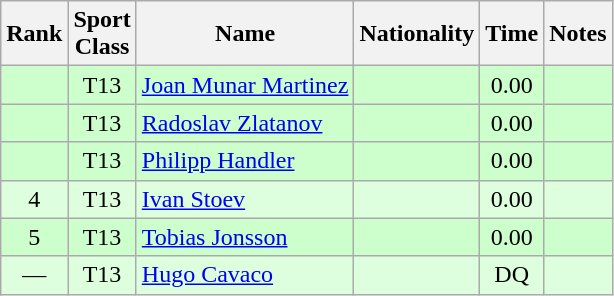<table class="wikitable sortable" style="text-align:center">
<tr>
<th>Rank</th>
<th>Sport<br>Class</th>
<th>Name</th>
<th>Nationality</th>
<th>Time</th>
<th>Notes</th>
</tr>
<tr bgcolor=ccffcc>
<td></td>
<td>T13</td>
<td align=left><a href='#'>Joan Munar Martinez</a></td>
<td align=left></td>
<td>0.00</td>
<td></td>
</tr>
<tr bgcolor=ccffcc>
<td></td>
<td>T13</td>
<td align=left><a href='#'>Radoslav Zlatanov</a></td>
<td align=left></td>
<td>0.00</td>
<td></td>
</tr>
<tr bgcolor=ccffcc>
<td></td>
<td>T13</td>
<td align=left><a href='#'>Philipp Handler</a></td>
<td align=left></td>
<td>0.00</td>
<td></td>
</tr>
<tr bgcolor=ddffdd>
<td>4</td>
<td>T13</td>
<td align=left><a href='#'>Ivan Stoev</a></td>
<td align=left></td>
<td>0.00</td>
<td></td>
</tr>
<tr bgcolor=ccffcc>
<td>5</td>
<td>T13</td>
<td align=left><a href='#'>Tobias Jonsson</a></td>
<td align=left></td>
<td>0.00</td>
<td></td>
</tr>
<tr bgcolor=ddffdd>
<td>—</td>
<td>T13</td>
<td align=left><a href='#'>Hugo Cavaco</a></td>
<td align=left></td>
<td>DQ</td>
<td></td>
</tr>
</table>
